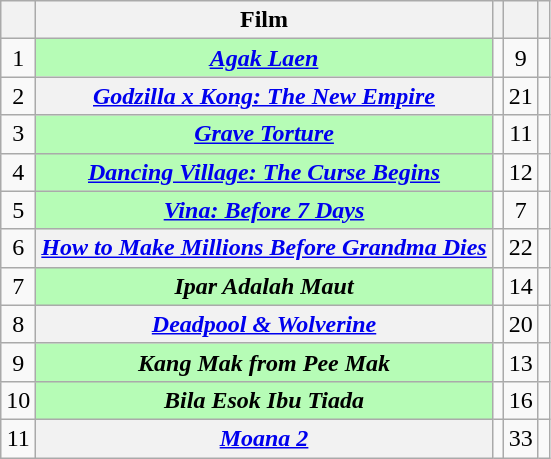<table class="wikitable sortable plainrowheaders" style="text-align:center;">
<tr>
<th></th>
<th>Film</th>
<th></th>
<th></th>
<th class="unsortable"></th>
</tr>
<tr>
<td>1</td>
<th scope="row" style="background:#b6fcb6;"><em><a href='#'>Agak Laen</a></em></th>
<td></td>
<td>9</td>
<td></td>
</tr>
<tr>
<td>2</td>
<th scope="row"><em><a href='#'>Godzilla x Kong: The New Empire</a></em></th>
<td></td>
<td>21</td>
<td></td>
</tr>
<tr>
<td>3</td>
<th scope="row" style="background:#b6fcb6;"><em><a href='#'>Grave Torture</a></em></th>
<td></td>
<td>11</td>
<td></td>
</tr>
<tr>
<td>4</td>
<th scope="row" style="background:#b6fcb6;"><em><a href='#'>Dancing Village: The Curse Begins</a></em></th>
<td></td>
<td>12</td>
<td></td>
</tr>
<tr>
<td>5</td>
<th scope="row" style="background:#b6fcb6;"><em><a href='#'>Vina: Before 7 Days</a></em></th>
<td></td>
<td>7</td>
<td></td>
</tr>
<tr>
<td>6</td>
<th scope="row"><em><a href='#'>How to Make Millions Before Grandma Dies</a></em></th>
<td></td>
<td>22</td>
<td></td>
</tr>
<tr>
<td>7</td>
<th scope="row" style="background:#b6fcb6;"><em>Ipar Adalah Maut</em></th>
<td></td>
<td>14</td>
<td></td>
</tr>
<tr>
<td>8</td>
<th scope="row"><em><a href='#'>Deadpool & Wolverine</a></em></th>
<td></td>
<td>20</td>
<td></td>
</tr>
<tr>
<td>9</td>
<th scope="row" style="background:#b6fcb6;"><em>Kang Mak from Pee Mak</em></th>
<td></td>
<td>13</td>
<td></td>
</tr>
<tr>
<td>10</td>
<th scope="row" style="background:#b6fcb6;"><em>Bila Esok Ibu Tiada</em></th>
<td></td>
<td>16</td>
<td></td>
</tr>
<tr>
<td>11</td>
<th scope="row"><em><a href='#'>Moana 2</a></em></th>
<td></td>
<td>33</td>
<td></td>
</tr>
</table>
